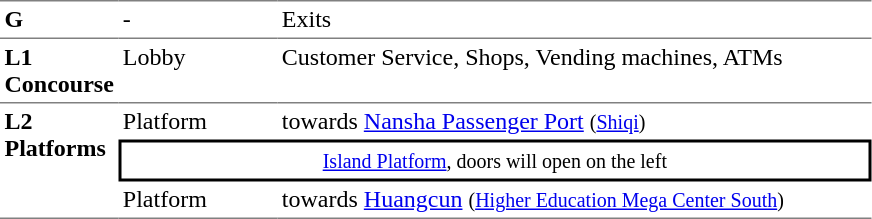<table table border=0 cellspacing=0 cellpadding=3>
<tr>
<td style="border-top:solid 1px gray;" width=50 valign=top><strong>G</strong></td>
<td style="border-top:solid 1px gray;" width=100 valign=top>-</td>
<td style="border-top:solid 1px gray;" width=390 valign=top>Exits</td>
</tr>
<tr>
<td style="border-bottom:solid 1px gray; border-top:solid 1px gray;" valign=top width=50><strong>L1<br>Concourse</strong></td>
<td style="border-bottom:solid 1px gray; border-top:solid 1px gray;" valign=top width=100>Lobby</td>
<td style="border-bottom:solid 1px gray; border-top:solid 1px gray;" valign=top width=390>Customer Service, Shops, Vending machines, ATMs</td>
</tr>
<tr>
<td style="border-bottom:solid 1px gray;" rowspan=4 valign=top><strong>L2<br>Platforms</strong></td>
<td>Platform </td>
<td>  towards <a href='#'>Nansha Passenger Port</a> <small>(<a href='#'>Shiqi</a>)</small></td>
</tr>
<tr>
<td style="border-right:solid 2px black;border-left:solid 2px black;border-top:solid 2px black;border-bottom:solid 2px black;text-align:center;" colspan=2><small><a href='#'>Island Platform</a>, doors will open on the left</small></td>
</tr>
<tr>
<td style="border-bottom:solid 1px gray;">Platform </td>
<td style="border-bottom:solid 1px gray;"> towards <a href='#'>Huangcun</a> <small>(<a href='#'>Higher Education Mega Center South</a>)</small> </td>
</tr>
</table>
